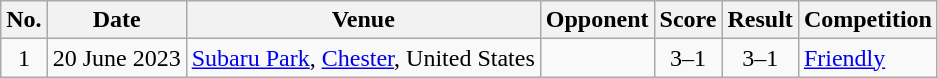<table class="wikitable sortable">
<tr>
<th scope="col">No.</th>
<th scope="col">Date</th>
<th scope="col">Venue</th>
<th scope="col">Opponent</th>
<th scope="col">Score</th>
<th scope="col">Result</th>
<th scope="col">Competition</th>
</tr>
<tr>
<td align="center">1</td>
<td>20 June 2023</td>
<td><a href='#'>Subaru Park</a>, <a href='#'>Chester</a>, United States</td>
<td></td>
<td align="center">3–1</td>
<td align="center">3–1</td>
<td><a href='#'>Friendly</a></td>
</tr>
</table>
